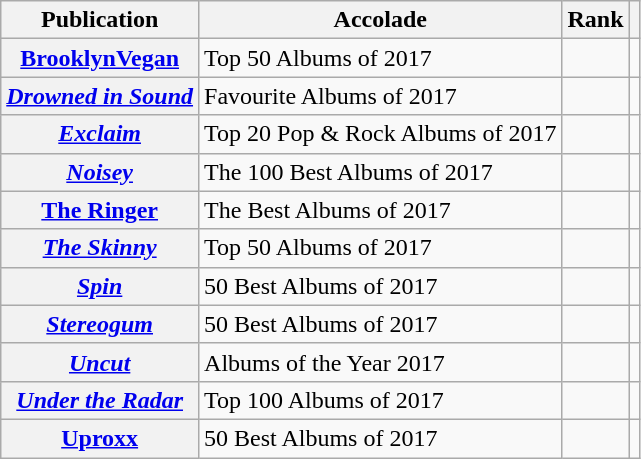<table class="sortable plainrowheaders wikitable">
<tr>
<th>Publication</th>
<th>Accolade</th>
<th>Rank</th>
<th class="unsortable"></th>
</tr>
<tr>
<th scope="row"><a href='#'>BrooklynVegan</a></th>
<td>Top 50 Albums of 2017</td>
<td></td>
<td></td>
</tr>
<tr>
<th scope="row"><em><a href='#'>Drowned in Sound</a></em></th>
<td>Favourite Albums of 2017</td>
<td></td>
<td></td>
</tr>
<tr>
<th scope="row"><em><a href='#'>Exclaim</a></em></th>
<td>Top 20 Pop & Rock Albums of 2017</td>
<td></td>
<td></td>
</tr>
<tr>
<th scope="row"><em><a href='#'>Noisey</a></em></th>
<td>The 100 Best Albums of 2017</td>
<td></td>
<td></td>
</tr>
<tr>
<th scope="row"><a href='#'>The Ringer</a></th>
<td>The Best Albums of 2017</td>
<td></td>
<td></td>
</tr>
<tr>
<th scope="row"><em><a href='#'>The Skinny</a></em></th>
<td>Top 50 Albums of 2017</td>
<td></td>
<td></td>
</tr>
<tr>
<th scope="row"><em><a href='#'>Spin</a></em></th>
<td>50 Best Albums of 2017</td>
<td></td>
<td></td>
</tr>
<tr>
<th scope="row"><em><a href='#'>Stereogum</a></em></th>
<td>50 Best Albums of 2017</td>
<td></td>
<td></td>
</tr>
<tr>
<th scope="row"><em><a href='#'>Uncut</a></em></th>
<td>Albums of the Year 2017</td>
<td></td>
<td></td>
</tr>
<tr>
<th scope="row"><em><a href='#'>Under the Radar</a></em></th>
<td>Top 100 Albums of 2017</td>
<td></td>
<td></td>
</tr>
<tr>
<th scope="row"><a href='#'>Uproxx</a></th>
<td>50 Best Albums of 2017</td>
<td></td>
<td></td>
</tr>
</table>
